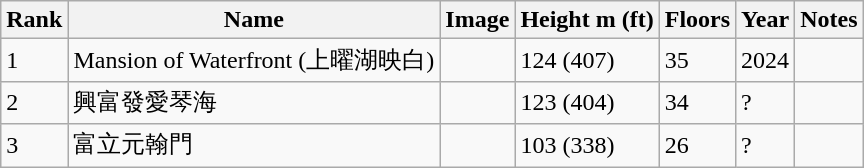<table class="wikitable sortable">
<tr>
<th>Rank</th>
<th>Name</th>
<th>Image</th>
<th>Height m (ft)</th>
<th>Floors</th>
<th>Year</th>
<th>Notes</th>
</tr>
<tr>
<td>1</td>
<td>Mansion of Waterfront (上曜湖映白)</td>
<td></td>
<td>124 (407)</td>
<td>35</td>
<td>2024</td>
<td></td>
</tr>
<tr>
<td>2</td>
<td>興富發愛琴海</td>
<td></td>
<td>123 (404)</td>
<td>34</td>
<td>?</td>
<td></td>
</tr>
<tr>
<td>3</td>
<td>富立元翰門</td>
<td></td>
<td>103 (338)</td>
<td>26</td>
<td>?</td>
<td></td>
</tr>
</table>
